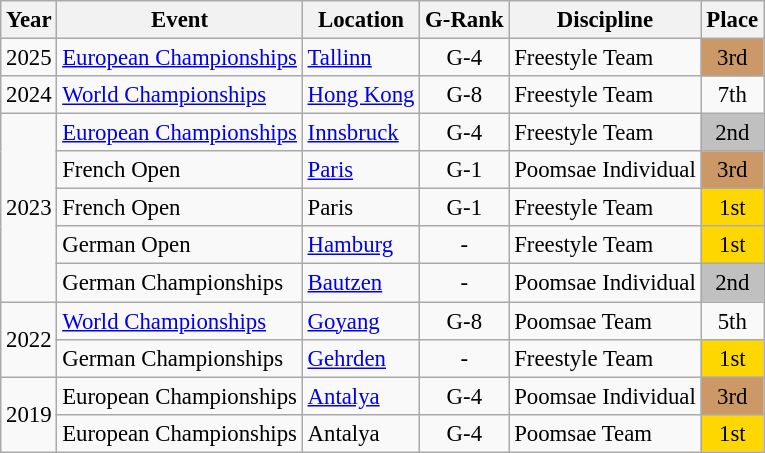<table class="wikitable" style="text-align:center; font-size:95%;">
<tr>
<th align=center>Year</th>
<th>Event</th>
<th>Location</th>
<th>G-Rank</th>
<th>Discipline</th>
<th>Place</th>
</tr>
<tr>
<td>2025</td>
<td align="left"><a href='#'>European Championships</a></td>
<td align="left"> <a href='#'>Tallinn</a></td>
<td align="center">G-4</td>
<td align="left">Freestyle Team</td>
<td align="center" bgcolor="cc9966">3rd</td>
</tr>
<tr>
<td>2024</td>
<td align="left"><a href='#'>World Championships</a></td>
<td align="left"> <a href='#'>Hong Kong</a></td>
<td align="center">G-8</td>
<td align="left">Freestyle Team</td>
<td align="center">7th</td>
</tr>
<tr>
<td rowspan="5">2023</td>
<td align="left"><a href='#'>European Championships</a></td>
<td align="left"> <a href='#'>Innsbruck</a></td>
<td>G-4</td>
<td align="left">Freestyle Team</td>
<td align="center" bgcolor="silver">2nd</td>
</tr>
<tr>
<td align="left">French Open</td>
<td align="left"> <a href='#'>Paris</a></td>
<td>G-1</td>
<td align="left">Poomsae Individual</td>
<td align="center" bgcolor="cc9966">3rd</td>
</tr>
<tr>
<td align="left">French Open</td>
<td align="left"> Paris</td>
<td>G-1</td>
<td align="left">Freestyle Team</td>
<td align="center" bgcolor="gold">1st</td>
</tr>
<tr>
<td align="left">German Open</td>
<td align="left"> <a href='#'>Hamburg</a></td>
<td>-</td>
<td align="left">Freestyle Team</td>
<td align="center" bgcolor="gold">1st</td>
</tr>
<tr>
<td align="left">German Championships</td>
<td align="left"> <a href='#'>Bautzen</a></td>
<td>-</td>
<td align="left">Poomsae Individual</td>
<td align="center" bgcolor="silver">2nd</td>
</tr>
<tr>
<td rowspan="2">2022</td>
<td align="left"><a href='#'>World Championships</a></td>
<td align="left"> <a href='#'>Goyang</a></td>
<td>G-8</td>
<td align="left">Poomsae Team</td>
<td>5th</td>
</tr>
<tr>
<td align="left">German Championships</td>
<td align="left"> <a href='#'>Gehrden</a></td>
<td>-</td>
<td align="left">Freestyle Team</td>
<td align="center" bgcolor="gold">1st</td>
</tr>
<tr>
<td rowspan="2">2019</td>
<td align="left">European Championships</td>
<td align="left"> <a href='#'>Antalya</a></td>
<td>G-4</td>
<td align="left">Poomsae Individual</td>
<td align="center" bgcolor="cc9966">3rd</td>
</tr>
<tr>
<td align="left">European Championships</td>
<td align="left"> Antalya</td>
<td>G-4</td>
<td align="left">Poomsae Team</td>
<td align="center" bgcolor="gold">1st</td>
</tr>
</table>
